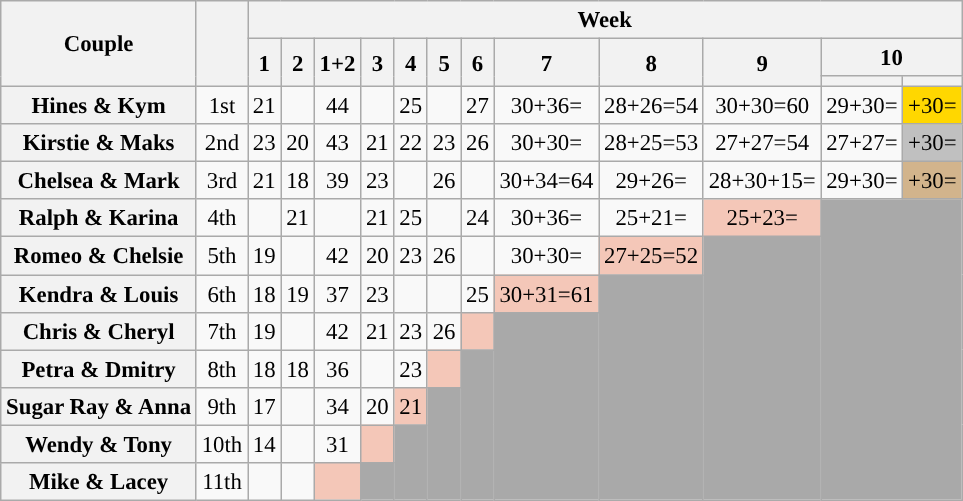<table class="wikitable sortable" style="text-align:center; font-size:95%">
<tr>
<th scope="col" rowspan="3" style="text-align:center;">Couple</th>
<th scope="col" rowspan="3" style="text-align:center;"></th>
<th colspan="12" style="text-align:center;">Week</th>
</tr>
<tr>
<th rowspan="2" scope="col">1</th>
<th rowspan="2" scope="col">2</th>
<th rowspan="2" scope="col">1+2</th>
<th rowspan="2" scope="col">3</th>
<th rowspan="2" scope="col">4</th>
<th rowspan="2" scope="col">5</th>
<th rowspan="2" scope="col">6</th>
<th rowspan="2" scope="col">7</th>
<th rowspan="2" scope="col">8</th>
<th rowspan="2" scope="col">9</th>
<th colspan="2" scope="col">10</th>
</tr>
<tr>
<th></th>
<th></th>
</tr>
<tr>
<th scope="col">Hines & Kym</th>
<td>1st</td>
<td>21</td>
<td></td>
<td>44</td>
<td></td>
<td>25</td>
<td></td>
<td>27</td>
<td>30+36=</td>
<td>28+26=54</td>
<td>30+30=60</td>
<td>29+30=</td>
<td bgcolor="gold" >+30=</td>
</tr>
<tr>
<th scope="col">Kirstie & Maks</th>
<td>2nd</td>
<td>23</td>
<td>20</td>
<td>43</td>
<td>21</td>
<td>22</td>
<td>23</td>
<td>26</td>
<td>30+30=</td>
<td>28+25=53</td>
<td>27+27=54</td>
<td>27+27=</td>
<td bgcolor="silver" >+30=</td>
</tr>
<tr>
<th scope="col">Chelsea & Mark</th>
<td>3rd</td>
<td>21</td>
<td>18</td>
<td>39</td>
<td>23</td>
<td></td>
<td>26</td>
<td></td>
<td>30+34=64</td>
<td>29+26=</td>
<td>28+30+15=</td>
<td>29+30=</td>
<td bgcolor="tan" >+30=</td>
</tr>
<tr>
<th scope="col">Ralph & Karina</th>
<td>4th</td>
<td></td>
<td>21</td>
<td></td>
<td>21</td>
<td>25</td>
<td></td>
<td>24</td>
<td>30+36=</td>
<td>25+21=</td>
<td bgcolor="f4c7b8" >25+23=</td>
<td colspan="2" rowspan="8" style="background:darkgray;"></td>
</tr>
<tr>
<th scope="col">Romeo & Chelsie</th>
<td>5th</td>
<td>19</td>
<td></td>
<td>42</td>
<td>20</td>
<td>23</td>
<td>26</td>
<td></td>
<td>30+30=</td>
<td bgcolor="f4c7b8" >27+25=52</td>
<td rowspan="7" style="background:darkgray;"></td>
</tr>
<tr>
<th scope="col">Kendra & Louis</th>
<td>6th</td>
<td>18</td>
<td>19</td>
<td>37</td>
<td>23</td>
<td></td>
<td></td>
<td>25</td>
<td bgcolor="f4c7b8" >30+31=61</td>
<td rowspan="6" style="background:darkgray;"></td>
</tr>
<tr>
<th scope="col">Chris & Cheryl</th>
<td>7th</td>
<td>19</td>
<td></td>
<td>42</td>
<td>21</td>
<td>23</td>
<td>26</td>
<td bgcolor="f4c7b8"></td>
<td rowspan="5" style="background:darkgray;"></td>
</tr>
<tr>
<th scope="col">Petra & Dmitry</th>
<td>8th</td>
<td>18</td>
<td>18</td>
<td>36</td>
<td></td>
<td>23</td>
<td bgcolor="f4c7b8"></td>
<td rowspan="4" style="background:darkgray;"></td>
</tr>
<tr>
<th scope="col">Sugar Ray & Anna</th>
<td>9th</td>
<td>17</td>
<td></td>
<td>34</td>
<td>20</td>
<td bgcolor="f4c7b8">21</td>
<td rowspan="3" style="background:darkgray;"></td>
</tr>
<tr>
<th scope="col">Wendy & Tony</th>
<td>10th</td>
<td>14</td>
<td></td>
<td>31</td>
<td bgcolor="f4c7b8"></td>
<td rowspan="2" style="background:darkgray;"></td>
</tr>
<tr>
<th scope="col">Mike & Lacey</th>
<td>11th</td>
<td></td>
<td></td>
<td bgcolor="f4c7b8"></td>
<td style="background:darkgray;"></td>
</tr>
</table>
